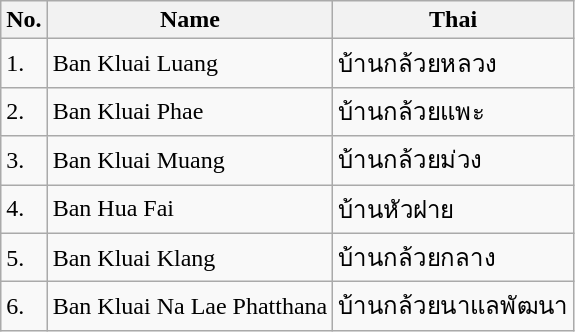<table class="wikitable sortable">
<tr>
<th>No.</th>
<th>Name</th>
<th>Thai</th>
</tr>
<tr>
<td>1.</td>
<td>Ban Kluai Luang</td>
<td>บ้านกล้วยหลวง</td>
</tr>
<tr>
<td>2.</td>
<td>Ban Kluai Phae</td>
<td>บ้านกล้วยแพะ</td>
</tr>
<tr>
<td>3.</td>
<td>Ban Kluai Muang</td>
<td>บ้านกล้วยม่วง</td>
</tr>
<tr>
<td>4.</td>
<td>Ban Hua Fai</td>
<td>บ้านหัวฝาย</td>
</tr>
<tr>
<td>5.</td>
<td>Ban Kluai Klang</td>
<td>บ้านกล้วยกลาง</td>
</tr>
<tr>
<td>6.</td>
<td>Ban Kluai Na Lae Phatthana</td>
<td>บ้านกล้วยนาแลพัฒนา</td>
</tr>
</table>
